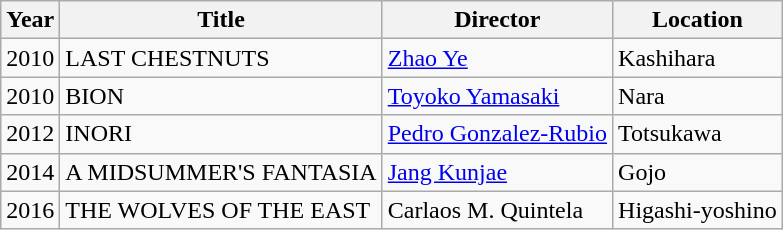<table class="wikitable">
<tr>
<th>Year</th>
<th>Title</th>
<th>Director</th>
<th>Location</th>
</tr>
<tr>
<td>2010</td>
<td>LAST CHESTNUTS</td>
<td><a href='#'>Zhao Ye</a></td>
<td>Kashihara</td>
</tr>
<tr>
<td>2010</td>
<td>BION</td>
<td><a href='#'>Toyoko Yamasaki</a></td>
<td>Nara</td>
</tr>
<tr>
<td>2012</td>
<td>INORI</td>
<td><a href='#'>Pedro Gonzalez-Rubio</a></td>
<td>Totsukawa</td>
</tr>
<tr>
<td>2014</td>
<td>A MIDSUMMER'S FANTASIA</td>
<td><a href='#'>Jang Kunjae</a></td>
<td>Gojo</td>
</tr>
<tr>
<td>2016</td>
<td>THE WOLVES OF THE EAST</td>
<td>Carlaos M. Quintela</td>
<td>Higashi-yoshino</td>
</tr>
</table>
